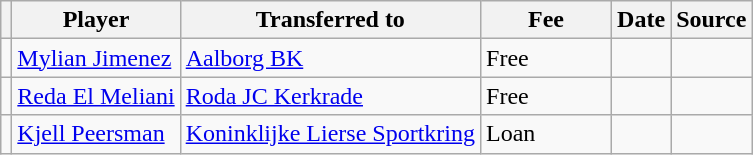<table class="wikitable plainrowheaders sortable">
<tr>
<th></th>
<th scope="col">Player</th>
<th>Transferred to</th>
<th style="width: 80px;">Fee</th>
<th scope="col">Date</th>
<th scope="col">Source</th>
</tr>
<tr>
<td align="center"></td>
<td> <a href='#'>Mylian Jimenez</a></td>
<td> <a href='#'>Aalborg BK</a></td>
<td>Free</td>
<td></td>
<td></td>
</tr>
<tr>
<td align="center"></td>
<td> <a href='#'>Reda El Meliani</a></td>
<td> <a href='#'>Roda JC Kerkrade</a></td>
<td>Free</td>
<td></td>
<td></td>
</tr>
<tr>
<td align="center"></td>
<td> <a href='#'>Kjell Peersman</a></td>
<td> <a href='#'>Koninklijke Lierse Sportkring</a></td>
<td>Loan</td>
<td></td>
<td></td>
</tr>
</table>
